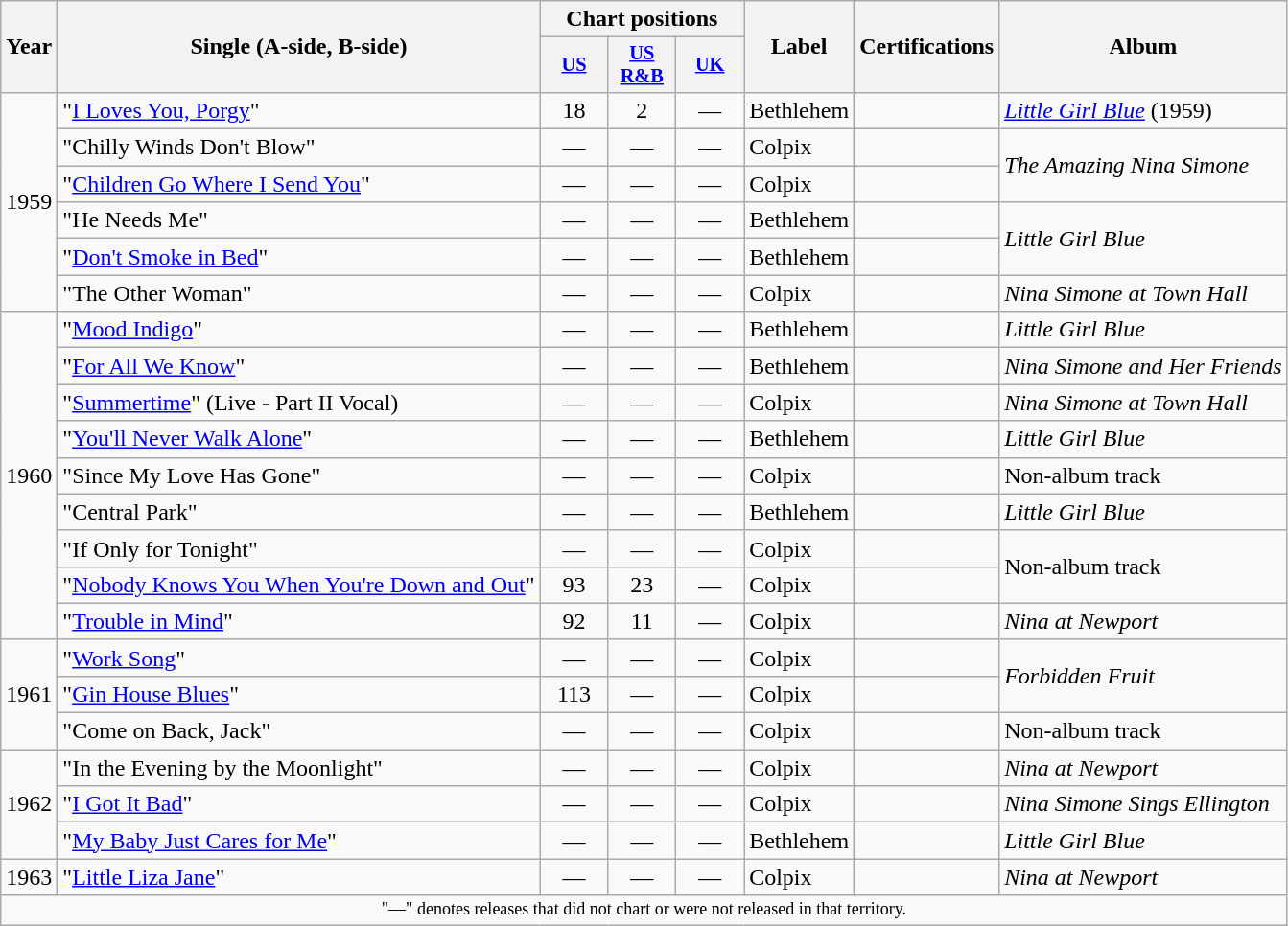<table class="wikitable" style="text-align:center;">
<tr>
<th rowspan="2">Year</th>
<th rowspan="2">Single (A-side, B-side)<br></th>
<th colspan="3">Chart positions</th>
<th rowspan="2">Label</th>
<th rowspan="2">Certifications</th>
<th rowspan="2">Album</th>
</tr>
<tr>
<th scope="col" style="width:3em;font-size:85%;"><a href='#'>US</a><br></th>
<th scope="col" style="width:3em;font-size:85%;"><a href='#'>US<br>R&B</a><br></th>
<th scope="col" style="width:3em;font-size:85%;"><a href='#'>UK</a><br></th>
</tr>
<tr>
<td rowspan="6">1959</td>
<td style="text-align:left;">"<a href='#'>I Loves You, Porgy</a>"<br></td>
<td>18</td>
<td>2</td>
<td>—</td>
<td style="text-align:left;">Bethlehem</td>
<td></td>
<td style="text-align:left;"><em><a href='#'>Little Girl Blue</a></em> (1959)</td>
</tr>
<tr>
<td style="text-align:left;">"Chilly Winds Don't Blow"<br></td>
<td>—</td>
<td>—</td>
<td>—</td>
<td style="text-align:left;">Colpix</td>
<td></td>
<td style="text-align:left;" rowspan=2><em>The Amazing Nina Simone</em></td>
</tr>
<tr>
<td style="text-align:left;">"<a href='#'>Children Go Where I Send You</a>"<br></td>
<td>—</td>
<td>—</td>
<td>—</td>
<td style="text-align:left;">Colpix</td>
<td></td>
</tr>
<tr>
<td style="text-align:left;">"He Needs Me"<br></td>
<td>—</td>
<td>—</td>
<td>—</td>
<td style="text-align:left;">Bethlehem</td>
<td></td>
<td style="text-align:left;" rowspan=2><em>Little Girl Blue</em></td>
</tr>
<tr>
<td style="text-align:left;">"<a href='#'>Don't Smoke in Bed</a>"<br></td>
<td>—</td>
<td>—</td>
<td>—</td>
<td style="text-align:left;">Bethlehem</td>
<td></td>
</tr>
<tr>
<td style="text-align:left;">"The Other Woman"<br></td>
<td>—</td>
<td>—</td>
<td>—</td>
<td style="text-align:left;">Colpix</td>
<td></td>
<td style="text-align:left;"><em>Nina Simone at Town Hall</em></td>
</tr>
<tr>
<td rowspan="9">1960</td>
<td style="text-align:left;">"<a href='#'>Mood Indigo</a>"<br></td>
<td>—</td>
<td>—</td>
<td>—</td>
<td style="text-align:left;">Bethlehem</td>
<td></td>
<td style="text-align:left;"><em>Little Girl Blue</em></td>
</tr>
<tr>
<td style="text-align:left;">"<a href='#'>For All We Know</a>"<br></td>
<td>—</td>
<td>—</td>
<td>—</td>
<td style="text-align:left;">Bethlehem</td>
<td></td>
<td style="text-align:left;"><em>Nina Simone and Her Friends</em></td>
</tr>
<tr>
<td style="text-align:left;">"<a href='#'>Summertime</a>" (Live - Part II Vocal)<br></td>
<td>—</td>
<td>—</td>
<td>—</td>
<td style="text-align:left;">Colpix</td>
<td></td>
<td style="text-align:left;"><em>Nina Simone at Town Hall</em></td>
</tr>
<tr>
<td style="text-align:left;">"<a href='#'>You'll Never Walk Alone</a>"<br></td>
<td>—</td>
<td>—</td>
<td>—</td>
<td style="text-align:left;">Bethlehem</td>
<td></td>
<td style="text-align:left;"><em>Little Girl Blue</em></td>
</tr>
<tr>
<td style="text-align:left;">"Since My Love Has Gone"<br></td>
<td>—</td>
<td>—</td>
<td>—</td>
<td style="text-align:left;">Colpix</td>
<td></td>
<td style="text-align:left;">Non-album track</td>
</tr>
<tr>
<td style="text-align:left;">"Central Park"<br></td>
<td>—</td>
<td>—</td>
<td>—</td>
<td style="text-align:left;">Bethlehem</td>
<td></td>
<td style="text-align:left;"><em>Little Girl Blue</em></td>
</tr>
<tr>
<td style="text-align:left;">"If Only for Tonight"<br></td>
<td>—</td>
<td>—</td>
<td>—</td>
<td style="text-align:left;">Colpix</td>
<td></td>
<td style="text-align:left;" rowspan="2">Non-album track</td>
</tr>
<tr>
<td style="text-align:left;">"<a href='#'>Nobody Knows You When You're Down and Out</a>"<br></td>
<td>93</td>
<td>23</td>
<td>—</td>
<td style="text-align:left;">Colpix</td>
<td></td>
</tr>
<tr>
<td style="text-align:left;">"<a href='#'>Trouble in Mind</a>"<br></td>
<td>92</td>
<td>11</td>
<td>—</td>
<td style="text-align:left;">Colpix</td>
<td></td>
<td style="text-align:left;"><em>Nina at Newport</em></td>
</tr>
<tr>
<td rowspan="3">1961</td>
<td style="text-align:left;">"<a href='#'>Work Song</a>"<br></td>
<td>—</td>
<td>—</td>
<td>—</td>
<td style="text-align:left;">Colpix</td>
<td></td>
<td style="text-align:left;" rowspan="2"><em>Forbidden Fruit</em></td>
</tr>
<tr>
<td style="text-align:left;">"<a href='#'>Gin House Blues</a>"<br></td>
<td>113</td>
<td>—</td>
<td>—</td>
<td style="text-align:left;">Colpix</td>
<td></td>
</tr>
<tr>
<td style="text-align:left;">"Come on Back, Jack"<br></td>
<td>—</td>
<td>—</td>
<td>—</td>
<td style="text-align:left;">Colpix</td>
<td></td>
<td style="text-align:left;">Non-album track</td>
</tr>
<tr>
<td rowspan="3">1962</td>
<td style="text-align:left;">"In the Evening by the Moonlight"<br></td>
<td>—</td>
<td>—</td>
<td>—</td>
<td style="text-align:left;">Colpix</td>
<td></td>
<td style="text-align:left;"><em>Nina at Newport</em></td>
</tr>
<tr>
<td style="text-align:left;">"<a href='#'>I Got It Bad</a>"<br></td>
<td>—</td>
<td>—</td>
<td>—</td>
<td style="text-align:left;">Colpix</td>
<td></td>
<td style="text-align:left;"><em>Nina Simone Sings Ellington</em></td>
</tr>
<tr>
<td style="text-align:left;">"<a href='#'>My Baby Just Cares for Me</a>"<br></td>
<td>—</td>
<td>—</td>
<td>—</td>
<td style="text-align:left;">Bethlehem</td>
<td></td>
<td style="text-align:left;"><em>Little Girl Blue</em></td>
</tr>
<tr>
<td>1963</td>
<td style="text-align:left;">"<a href='#'>Little Liza Jane</a>"<br></td>
<td>—</td>
<td>—</td>
<td>—</td>
<td style="text-align:left;">Colpix</td>
<td></td>
<td style="text-align:left;"><em>Nina at Newport</em></td>
</tr>
<tr>
<td colspan="8" style="text-align:center; font-size:9pt;">"—" denotes releases that did not chart or were not released in that territory.</td>
</tr>
</table>
